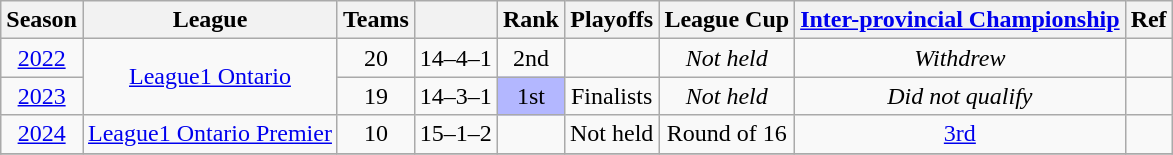<table class="wikitable" style="text-align: center;">
<tr>
<th>Season</th>
<th>League</th>
<th>Teams</th>
<th></th>
<th>Rank</th>
<th>Playoffs</th>
<th>League Cup</th>
<th><a href='#'>Inter-provincial Championship</a></th>
<th>Ref</th>
</tr>
<tr>
<td><a href='#'>2022</a></td>
<td rowspan=2><a href='#'>League1 Ontario</a></td>
<td>20</td>
<td>14–4–1</td>
<td>2nd</td>
<td></td>
<td><em>Not held</em></td>
<td><em>Withdrew</em></td>
<td></td>
</tr>
<tr>
<td><a href='#'>2023</a></td>
<td>19</td>
<td>14–3–1</td>
<td bgcolor="B3B7FF">1st</td>
<td>Finalists</td>
<td><em>Not held</em></td>
<td><em>Did not qualify</em></td>
<td></td>
</tr>
<tr>
<td><a href='#'>2024</a></td>
<td><a href='#'>League1 Ontario Premier</a></td>
<td>10</td>
<td>15–1–2</td>
<td></td>
<td>Not held</td>
<td>Round of 16</td>
<td><a href='#'>3rd</a></td>
<td></td>
</tr>
<tr>
</tr>
</table>
